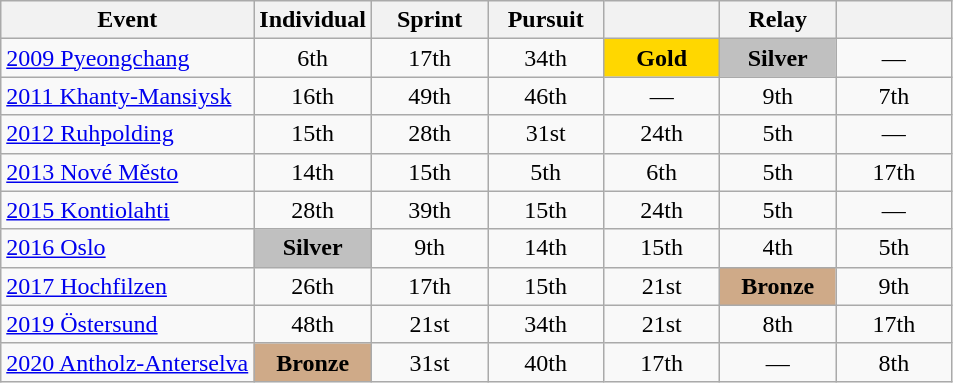<table class="wikitable" style="text-align: center;">
<tr ">
<th>Event</th>
<th style="width:70px;">Individual</th>
<th style="width:70px;">Sprint</th>
<th style="width:70px;">Pursuit</th>
<th style="width:70px;"></th>
<th style="width:70px;">Relay</th>
<th style="width:70px;"></th>
</tr>
<tr>
<td align=left> <a href='#'>2009 Pyeongchang</a></td>
<td>6th</td>
<td>17th</td>
<td>34th</td>
<td style="background:gold;"><strong>Gold</strong></td>
<td style="background:silver;"><strong>Silver</strong></td>
<td>—</td>
</tr>
<tr>
<td align=left> <a href='#'>2011 Khanty-Mansiysk</a></td>
<td>16th</td>
<td>49th</td>
<td>46th</td>
<td>—</td>
<td>9th</td>
<td>7th</td>
</tr>
<tr>
<td align=left> <a href='#'>2012 Ruhpolding</a></td>
<td>15th</td>
<td>28th</td>
<td>31st</td>
<td>24th</td>
<td>5th</td>
<td>—</td>
</tr>
<tr>
<td align=left> <a href='#'>2013 Nové Město</a></td>
<td>14th</td>
<td>15th</td>
<td>5th</td>
<td>6th</td>
<td>5th</td>
<td>17th</td>
</tr>
<tr>
<td align=left> <a href='#'>2015 Kontiolahti</a></td>
<td>28th</td>
<td>39th</td>
<td>15th</td>
<td>24th</td>
<td>5th</td>
<td>—</td>
</tr>
<tr>
<td align=left> <a href='#'>2016 Oslo</a></td>
<td style="background:silver;"><strong>Silver</strong></td>
<td>9th</td>
<td>14th</td>
<td>15th</td>
<td>4th</td>
<td>5th</td>
</tr>
<tr>
<td align=left> <a href='#'>2017 Hochfilzen</a></td>
<td>26th</td>
<td>17th</td>
<td>15th</td>
<td>21st</td>
<td style="background:#cfaa88;"><strong>Bronze</strong></td>
<td>9th</td>
</tr>
<tr>
<td align=left> <a href='#'>2019 Östersund</a></td>
<td>48th</td>
<td>21st</td>
<td>34th</td>
<td>21st</td>
<td>8th</td>
<td>17th</td>
</tr>
<tr>
<td align=left> <a href='#'>2020 Antholz-Anterselva</a></td>
<td style="background:#cfaa88;"><strong>Bronze</strong></td>
<td>31st</td>
<td>40th</td>
<td>17th</td>
<td>—</td>
<td>8th</td>
</tr>
</table>
